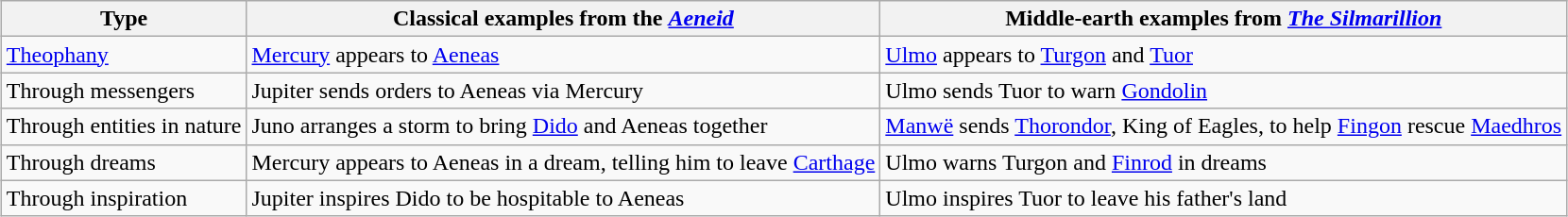<table class="wikitable" style="margin:1em auto;">
<tr>
<th>Type</th>
<th>Classical examples from the <em><a href='#'>Aeneid</a></em></th>
<th>Middle-earth examples from <em><a href='#'>The Silmarillion</a></em></th>
</tr>
<tr>
<td><a href='#'>Theophany</a></td>
<td><a href='#'>Mercury</a> appears to <a href='#'>Aeneas</a></td>
<td><a href='#'>Ulmo</a> appears to <a href='#'>Turgon</a> and <a href='#'>Tuor</a></td>
</tr>
<tr>
<td>Through messengers</td>
<td>Jupiter sends orders to Aeneas via Mercury</td>
<td>Ulmo sends Tuor to warn <a href='#'>Gondolin</a></td>
</tr>
<tr>
<td>Through entities in nature</td>
<td>Juno arranges a storm to bring <a href='#'>Dido</a> and Aeneas together</td>
<td><a href='#'>Manwë</a> sends <a href='#'>Thorondor</a>, King of Eagles, to help <a href='#'>Fingon</a> rescue <a href='#'>Maedhros</a></td>
</tr>
<tr>
<td>Through dreams</td>
<td>Mercury appears to Aeneas in a dream, telling him to leave <a href='#'>Carthage</a></td>
<td>Ulmo warns Turgon and <a href='#'>Finrod</a> in dreams</td>
</tr>
<tr>
<td>Through inspiration</td>
<td>Jupiter inspires Dido to be hospitable to Aeneas</td>
<td>Ulmo inspires Tuor to leave his father's land</td>
</tr>
</table>
